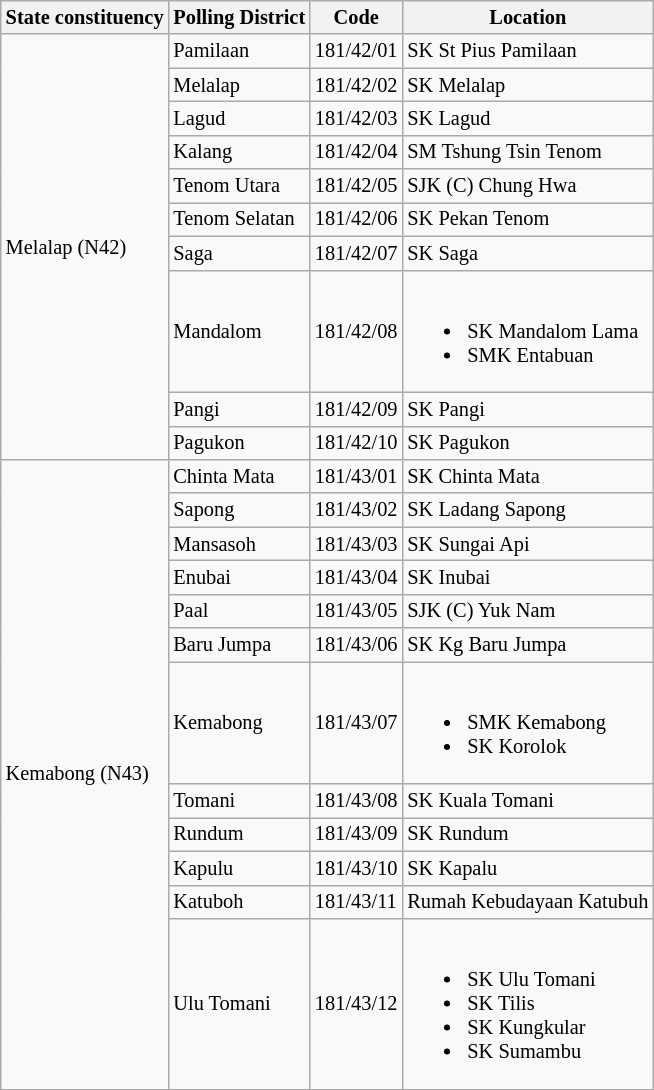<table class="wikitable sortable mw-collapsible" style="white-space:nowrap;font-size:85%">
<tr>
<th>State constituency</th>
<th>Polling District</th>
<th>Code</th>
<th>Location</th>
</tr>
<tr>
<td rowspan="10">Melalap (N42)</td>
<td>Pamilaan</td>
<td>181/42/01</td>
<td>SK St Pius Pamilaan</td>
</tr>
<tr>
<td>Melalap</td>
<td>181/42/02</td>
<td>SK Melalap</td>
</tr>
<tr>
<td>Lagud</td>
<td>181/42/03</td>
<td>SK Lagud</td>
</tr>
<tr>
<td>Kalang</td>
<td>181/42/04</td>
<td>SM Tshung Tsin Tenom</td>
</tr>
<tr>
<td>Tenom Utara</td>
<td>181/42/05</td>
<td>SJK (C) Chung Hwa</td>
</tr>
<tr>
<td>Tenom Selatan</td>
<td>181/42/06</td>
<td>SK Pekan Tenom</td>
</tr>
<tr>
<td>Saga</td>
<td>181/42/07</td>
<td>SK Saga</td>
</tr>
<tr>
<td>Mandalom</td>
<td>181/42/08</td>
<td><br><ul><li>SK Mandalom Lama</li><li>SMK Entabuan</li></ul></td>
</tr>
<tr>
<td>Pangi</td>
<td>181/42/09</td>
<td>SK Pangi</td>
</tr>
<tr>
<td>Pagukon</td>
<td>181/42/10</td>
<td>SK Pagukon</td>
</tr>
<tr>
<td rowspan="12">Kemabong (N43)</td>
<td>Chinta Mata</td>
<td>181/43/01</td>
<td>SK Chinta Mata</td>
</tr>
<tr>
<td>Sapong</td>
<td>181/43/02</td>
<td>SK Ladang Sapong</td>
</tr>
<tr>
<td>Mansasoh</td>
<td>181/43/03</td>
<td>SK Sungai Api</td>
</tr>
<tr>
<td>Enubai</td>
<td>181/43/04</td>
<td>SK Inubai</td>
</tr>
<tr>
<td>Paal</td>
<td>181/43/05</td>
<td>SJK (C) Yuk Nam</td>
</tr>
<tr>
<td>Baru Jumpa</td>
<td>181/43/06</td>
<td>SK Kg Baru Jumpa</td>
</tr>
<tr>
<td>Kemabong</td>
<td>181/43/07</td>
<td><br><ul><li>SMK Kemabong</li><li>SK Korolok</li></ul></td>
</tr>
<tr>
<td>Tomani</td>
<td>181/43/08</td>
<td>SK Kuala Tomani</td>
</tr>
<tr>
<td>Rundum</td>
<td>181/43/09</td>
<td>SK Rundum</td>
</tr>
<tr>
<td>Kapulu</td>
<td>181/43/10</td>
<td>SK Kapalu</td>
</tr>
<tr>
<td>Katuboh</td>
<td>181/43/11</td>
<td>Rumah Kebudayaan Katubuh</td>
</tr>
<tr>
<td>Ulu Tomani</td>
<td>181/43/12</td>
<td><br><ul><li>SK Ulu Tomani</li><li>SK Tilis</li><li>SK Kungkular</li><li>SK Sumambu</li></ul></td>
</tr>
</table>
